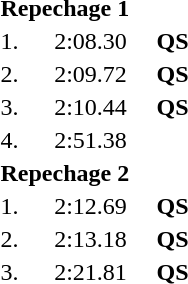<table style="text-align:center">
<tr>
<td colspan=4 align=left><strong>Repechage 1</strong></td>
</tr>
<tr>
<td width-30>1.</td>
<td align=left></td>
<td width=80>2:08.30</td>
<td><strong>QS</strong></td>
</tr>
<tr>
<td>2.</td>
<td align=left></td>
<td>2:09.72</td>
<td><strong>QS</strong></td>
</tr>
<tr>
<td>3.</td>
<td align=left></td>
<td>2:10.44</td>
<td><strong>QS</strong></td>
</tr>
<tr>
<td>4.</td>
<td align=left></td>
<td>2:51.38</td>
<td></td>
</tr>
<tr>
<td colspan=4 align=left><strong>Repechage 2</strong></td>
</tr>
<tr>
<td>1.</td>
<td align=left></td>
<td width=80>2:12.69</td>
<td><strong>QS</strong></td>
</tr>
<tr>
<td>2.</td>
<td align=left></td>
<td>2:13.18</td>
<td><strong>QS</strong></td>
</tr>
<tr>
<td>3.</td>
<td align=left></td>
<td>2:21.81</td>
<td><strong>QS</strong></td>
</tr>
</table>
